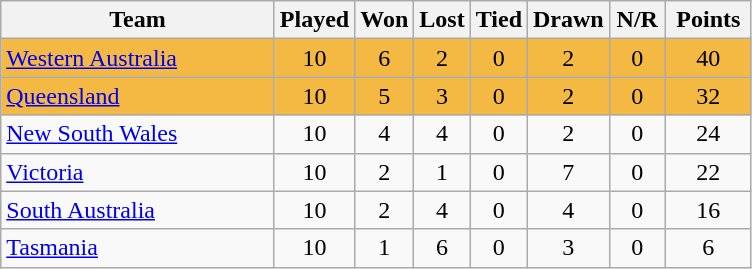<table class="wikitable" style="text-align:center;">
<tr>
<th width=175>Team</th>
<th style="width:30px;" abbr="Played">Played</th>
<th style="width:30px;" abbr="Won">Won</th>
<th style="width:30px;" abbr="Lost">Lost</th>
<th style="width:30px;" abbr="Tied">Tied</th>
<th style="width:30px;" abbr="Drawn">Drawn</th>
<th style="width:30px;" abbr="NR">N/R</th>
<th style="width:50px;" abbr="Points">Points</th>
</tr>
<tr style="background:#f4b942;">
<td style="text-align:left;"><a href='#'>Western Australia</a></td>
<td>10</td>
<td>6</td>
<td>2</td>
<td>0</td>
<td>2</td>
<td>0</td>
<td>40</td>
</tr>
<tr style="background:#f4b942;">
<td style="text-align:left;"><a href='#'>Queensland</a></td>
<td>10</td>
<td>5</td>
<td>3</td>
<td>0</td>
<td>2</td>
<td>0</td>
<td>32</td>
</tr>
<tr>
<td style="text-align:left;"><a href='#'>New South Wales</a></td>
<td>10</td>
<td>4</td>
<td>4</td>
<td>0</td>
<td>2</td>
<td>0</td>
<td>24</td>
</tr>
<tr>
<td style="text-align:left;"><a href='#'>Victoria</a></td>
<td>10</td>
<td>2</td>
<td>1</td>
<td>0</td>
<td>7</td>
<td>0</td>
<td>22</td>
</tr>
<tr>
<td style="text-align:left;"><a href='#'>South Australia</a></td>
<td>10</td>
<td>2</td>
<td>4</td>
<td>0</td>
<td>4</td>
<td>0</td>
<td>16</td>
</tr>
<tr>
<td style="text-align:left;"><a href='#'>Tasmania</a></td>
<td>10</td>
<td>1</td>
<td>6</td>
<td>0</td>
<td>3</td>
<td>0</td>
<td>6</td>
</tr>
</table>
